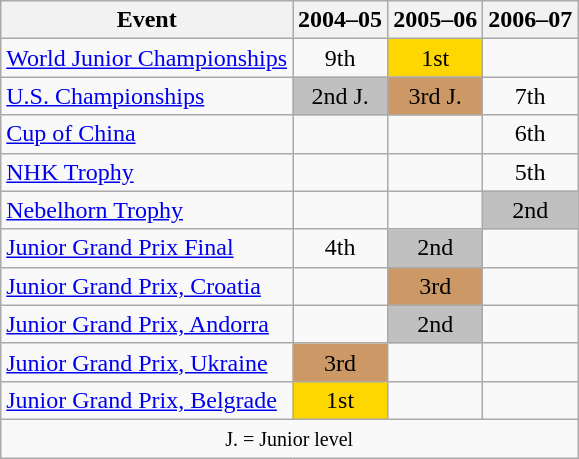<table class="wikitable" style="text-align:center">
<tr>
<th>Event</th>
<th>2004–05</th>
<th>2005–06</th>
<th>2006–07</th>
</tr>
<tr>
<td align=left><a href='#'>World Junior Championships</a></td>
<td>9th</td>
<td bgcolor=gold>1st</td>
<td></td>
</tr>
<tr>
<td align=left><a href='#'>U.S. Championships</a></td>
<td bgcolor="silver">2nd J.</td>
<td bgcolor=cc9966>3rd J.</td>
<td>7th</td>
</tr>
<tr>
<td align=left><a href='#'>Cup of China</a></td>
<td></td>
<td></td>
<td>6th</td>
</tr>
<tr>
<td align=left><a href='#'>NHK Trophy</a></td>
<td></td>
<td></td>
<td>5th</td>
</tr>
<tr>
<td align=left><a href='#'>Nebelhorn Trophy</a></td>
<td></td>
<td></td>
<td bgcolor=silver>2nd</td>
</tr>
<tr>
<td align=left><a href='#'>Junior Grand Prix Final</a></td>
<td>4th</td>
<td bgcolor=silver>2nd</td>
<td></td>
</tr>
<tr>
<td align=left><a href='#'>Junior Grand Prix, Croatia</a></td>
<td></td>
<td bgcolor=cc9966>3rd</td>
<td></td>
</tr>
<tr>
<td align=left><a href='#'>Junior Grand Prix, Andorra</a></td>
<td></td>
<td bgcolor=silver>2nd</td>
<td></td>
</tr>
<tr>
<td align=left><a href='#'>Junior Grand Prix, Ukraine</a></td>
<td bgcolor="cc9966">3rd</td>
<td></td>
<td></td>
</tr>
<tr>
<td align=left><a href='#'>Junior Grand Prix, Belgrade</a></td>
<td bgcolor="gold">1st</td>
<td></td>
<td></td>
</tr>
<tr>
<td colspan="4" align="center"><small> J. = Junior level </small></td>
</tr>
</table>
